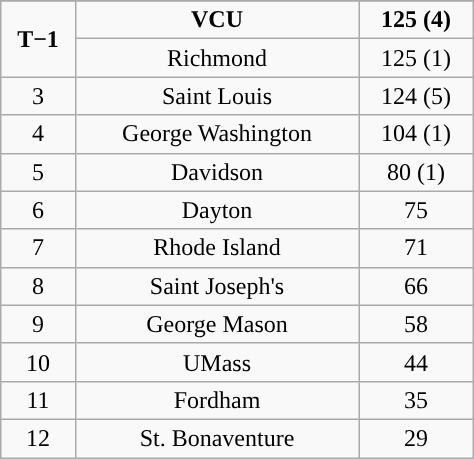<table class="wikitable" style="width: 25%;text-align: center;">
<tr align="center">
</tr>
<tr align="center">
<td rowspan="2"><strong>T−1</strong></td>
<td><strong>VCU</strong></td>
<td><strong>125 (4)</strong></td>
</tr>
<tr align="center">
<td>Richmond</td>
<td>125 (1)</td>
</tr>
<tr align="center">
<td>3</td>
<td>Saint Louis</td>
<td>124 (5)</td>
</tr>
<tr align="center">
<td>4</td>
<td>George Washington</td>
<td>104 (1)</td>
</tr>
<tr align="center">
<td>5</td>
<td>Davidson</td>
<td>80 (1)</td>
</tr>
<tr align="center">
<td>6</td>
<td>Dayton</td>
<td>75</td>
</tr>
<tr align="center">
<td>7</td>
<td>Rhode Island</td>
<td>71</td>
</tr>
<tr align="center">
<td>8</td>
<td>Saint Joseph's</td>
<td>66</td>
</tr>
<tr align="center">
<td>9</td>
<td>George Mason</td>
<td>58</td>
</tr>
<tr align="center">
<td>10</td>
<td>UMass</td>
<td>44</td>
</tr>
<tr align="center">
<td>11</td>
<td>Fordham</td>
<td>35</td>
</tr>
<tr align="center">
<td>12</td>
<td>St. Bonaventure</td>
<td>29</td>
</tr>
</table>
